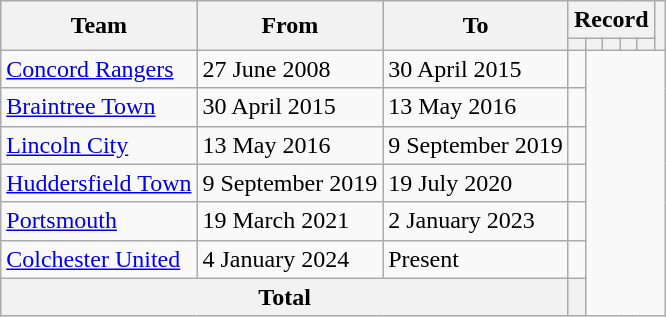<table class=wikitable style=text-align:center>
<tr>
<th rowspan=2>Team</th>
<th rowspan=2>From</th>
<th rowspan=2>To</th>
<th colspan=5>Record</th>
<th rowspan=2></th>
</tr>
<tr>
<th></th>
<th></th>
<th></th>
<th></th>
<th></th>
</tr>
<tr>
<td align=left><a href='#'>Concord Rangers</a></td>
<td align=left>27 June 2008</td>
<td align=left>30 April 2015<br></td>
<td></td>
</tr>
<tr>
<td align=left><a href='#'>Braintree Town</a></td>
<td align=left>30 April 2015</td>
<td align=left>13 May 2016<br></td>
<td></td>
</tr>
<tr>
<td align=left><a href='#'>Lincoln City</a></td>
<td align=left>13 May 2016</td>
<td align=left>9 September 2019<br></td>
<td></td>
</tr>
<tr>
<td align=left><a href='#'>Huddersfield Town</a></td>
<td align=left>9 September 2019</td>
<td align=left>19 July 2020<br></td>
<td></td>
</tr>
<tr>
<td align=left><a href='#'>Portsmouth</a></td>
<td align=left>19 March 2021</td>
<td align=left>2 January 2023<br></td>
<td></td>
</tr>
<tr>
<td align=left><a href='#'>Colchester United</a></td>
<td align=left>4 January 2024</td>
<td align=left>Present<br></td>
<td></td>
</tr>
<tr>
<th colspan=3>Total<br></th>
<th></th>
</tr>
</table>
